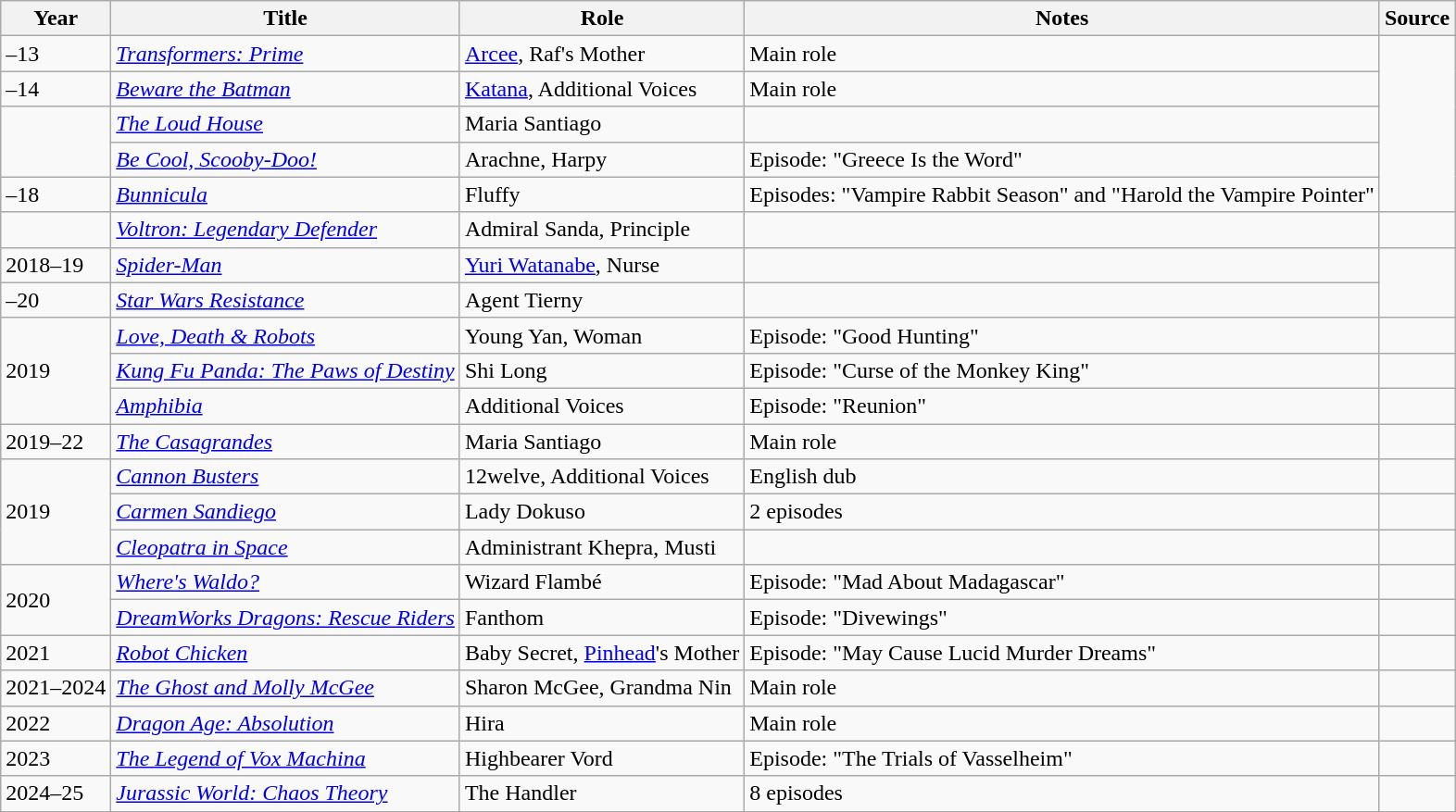<table class="wikitable sortable plainrowheaders">
<tr>
<th scope="col">Year</th>
<th scope="col">Title</th>
<th scope="col">Role</th>
<th class="unsortable" scope="col">Notes</th>
<th class="unsortable" scope="col">Source</th>
</tr>
<tr>
<td>–13</td>
<td><em><a href='#'>Transformers: Prime</a></em></td>
<td><a href='#'>Arcee</a>, Raf's Mother</td>
<td>Main role</td>
<td rowspan="5"></td>
</tr>
<tr>
<td>–14</td>
<td><em><a href='#'>Beware the Batman</a></em></td>
<td><a href='#'>Katana</a>, Additional Voices</td>
<td>Main role</td>
</tr>
<tr>
<td rowspan="2"></td>
<td><em><a href='#'>The Loud House</a></em></td>
<td>Maria Santiago</td>
<td></td>
</tr>
<tr>
<td><em><a href='#'>Be Cool, Scooby-Doo!</a></em></td>
<td>Arachne, Harpy</td>
<td>Episode: "Greece Is the Word"</td>
</tr>
<tr>
<td>–18</td>
<td><em><a href='#'>Bunnicula</a></em></td>
<td>Fluffy</td>
<td>Episodes: "Vampire Rabbit Season" and "Harold the Vampire Pointer"</td>
</tr>
<tr>
<td></td>
<td><em><a href='#'>Voltron: Legendary Defender</a></em></td>
<td>Admiral Sanda, Principle</td>
<td></td>
<td></td>
</tr>
<tr>
<td>2018–19</td>
<td><em><a href='#'>Spider-Man</a></em></td>
<td><a href='#'>Yuri Watanabe</a>, Nurse</td>
<td></td>
<td rowspan="2"></td>
</tr>
<tr>
<td>–20</td>
<td><em><a href='#'>Star Wars Resistance</a></em></td>
<td>Agent Tierny</td>
<td></td>
</tr>
<tr>
<td rowspan="3">2019</td>
<td><em><a href='#'>Love, Death & Robots</a></em></td>
<td>Young Yan, Woman</td>
<td>Episode: "Good Hunting"</td>
<td></td>
</tr>
<tr>
<td><em><a href='#'>Kung Fu Panda: The Paws of Destiny</a></em></td>
<td>Shi Long</td>
<td>Episode: "Curse of the Monkey King"</td>
<td></td>
</tr>
<tr>
<td><em><a href='#'>Amphibia</a></em></td>
<td>Additional Voices</td>
<td>Episode: "Reunion"</td>
<td></td>
</tr>
<tr>
<td>2019–22</td>
<td><em><a href='#'>The Casagrandes</a></em></td>
<td>Maria Santiago</td>
<td>Main role</td>
<td></td>
</tr>
<tr>
<td rowspan="3">2019</td>
<td><em><a href='#'>Cannon Busters</a></em></td>
<td>12welve, Additional Voices</td>
<td>English dub</td>
<td></td>
</tr>
<tr>
<td><em><a href='#'>Carmen Sandiego</a></em></td>
<td>Lady Dokuso</td>
<td>2 episodes</td>
<td></td>
</tr>
<tr>
<td><em><a href='#'>Cleopatra in Space</a></em></td>
<td>Administrant Khepra, Musti</td>
<td></td>
<td></td>
</tr>
<tr>
<td rowspan="2">2020</td>
<td><em><a href='#'>Where's Waldo?</a></em></td>
<td>Wizard Flambé</td>
<td>Episode: "Mad About Madagascar"</td>
<td></td>
</tr>
<tr>
<td><em><a href='#'>DreamWorks Dragons: Rescue Riders</a></em></td>
<td>Fanthom</td>
<td>Episode: "Divewings"</td>
<td></td>
</tr>
<tr>
<td>2021</td>
<td><em><a href='#'>Robot Chicken</a></em></td>
<td>Baby Secret, <a href='#'>Pinhead</a>'s Mother</td>
<td>Episode: "May Cause Lucid Murder Dreams"</td>
<td></td>
</tr>
<tr>
<td>2021–2024</td>
<td><em><a href='#'>The Ghost and Molly McGee</a></em></td>
<td>Sharon McGee, Grandma Nin</td>
<td>Main role</td>
<td></td>
</tr>
<tr>
<td>2022</td>
<td><em><a href='#'>Dragon Age: Absolution</a></em></td>
<td>Hira</td>
<td>Main role</td>
<td></td>
</tr>
<tr>
<td>2023</td>
<td><em><a href='#'>The Legend of Vox Machina</a></em></td>
<td>Highbearer Vord</td>
<td>Episode: "The Trials of Vasselheim"</td>
<td></td>
</tr>
<tr>
<td>2024–25</td>
<td><em><a href='#'>Jurassic World: Chaos Theory</a></em></td>
<td>The Handler</td>
<td>8 episodes</td>
<td></td>
</tr>
<tr>
</tr>
</table>
